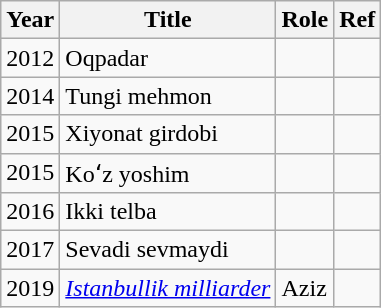<table class="wikitable">
<tr>
<th>Year</th>
<th>Title</th>
<th>Role</th>
<th>Ref</th>
</tr>
<tr>
<td>2012</td>
<td>Oqpadar</td>
<td></td>
<td></td>
</tr>
<tr>
<td>2014</td>
<td>Tungi mehmon</td>
<td></td>
<td></td>
</tr>
<tr>
<td>2015</td>
<td>Xiyonat girdobi</td>
<td></td>
<td></td>
</tr>
<tr>
<td>2015</td>
<td>Koʻz yoshim</td>
<td></td>
<td></td>
</tr>
<tr>
<td>2016</td>
<td>Ikki telba</td>
<td></td>
<td></td>
</tr>
<tr>
<td>2017</td>
<td>Sevadi sevmaydi</td>
<td></td>
<td></td>
</tr>
<tr>
<td>2019</td>
<td><em><a href='#'>Istanbullik milliarder</a></em></td>
<td>Aziz</td>
<td></td>
</tr>
</table>
